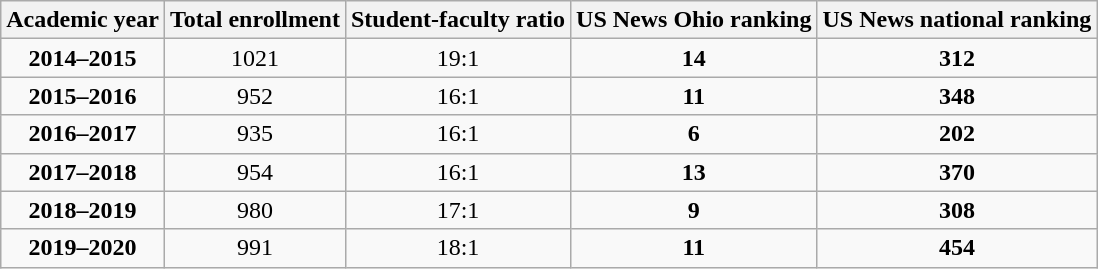<table class="wikitable" style="text-align:center;">
<tr>
<th>Academic year</th>
<th>Total enrollment</th>
<th>Student-faculty ratio</th>
<th>US News Ohio ranking</th>
<th>US News national ranking</th>
</tr>
<tr>
<td><strong>2014–2015</strong></td>
<td>1021</td>
<td>19:1</td>
<td><strong>14</strong></td>
<td><strong>312</strong></td>
</tr>
<tr>
<td><strong>2015–2016</strong></td>
<td>952</td>
<td>16:1</td>
<td><strong>11</strong></td>
<td><strong>348</strong></td>
</tr>
<tr>
<td><strong>2016–2017</strong></td>
<td>935</td>
<td>16:1</td>
<td><strong>6</strong></td>
<td><strong>202</strong></td>
</tr>
<tr>
<td><strong>2017–2018</strong></td>
<td>954</td>
<td>16:1</td>
<td><strong>13</strong></td>
<td><strong>370</strong></td>
</tr>
<tr>
<td><strong>2018–2019</strong></td>
<td>980</td>
<td>17:1</td>
<td><strong>9</strong></td>
<td><strong>308</strong></td>
</tr>
<tr>
<td><strong>2019–2020</strong></td>
<td>991</td>
<td>18:1</td>
<td><strong>11</strong></td>
<td><strong>454</strong></td>
</tr>
</table>
